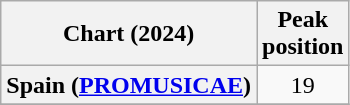<table class="wikitable sortable plainrowheaders" style="text-align:center">
<tr>
<th scope="col">Chart (2024)</th>
<th scope="col">Peak<br>position</th>
</tr>
<tr>
<th scope="row">Spain (<a href='#'>PROMUSICAE</a>)</th>
<td>19</td>
</tr>
<tr>
</tr>
</table>
